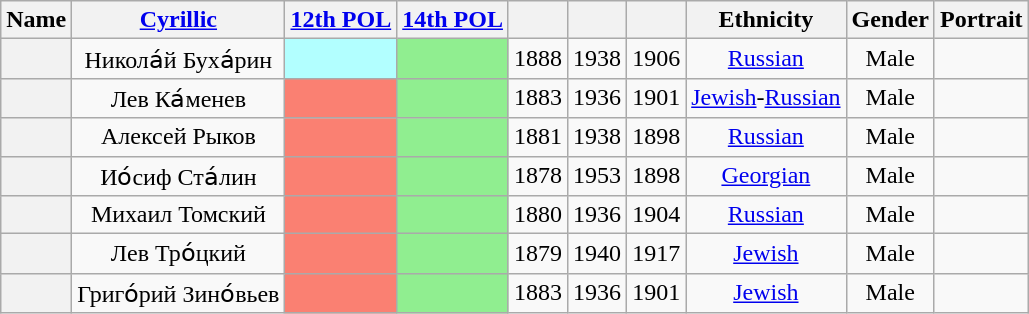<table class="wikitable sortable" style=text-align:center>
<tr>
<th scope="col">Name</th>
<th scope="col" class="unsortable"><a href='#'>Cyrillic</a></th>
<th scope="col"><a href='#'>12th POL</a></th>
<th scope="col"><a href='#'>14th POL</a></th>
<th scope="col"></th>
<th scope="col"></th>
<th scope="col"></th>
<th scope="col">Ethnicity</th>
<th scope="col">Gender</th>
<th scope="col" class="unsortable">Portrait</th>
</tr>
<tr>
<th align="center" scope="row" style="font-weight:normal;"></th>
<td>Никола́й Буха́рин</td>
<td bgcolor = #B2FFFF></td>
<td bgcolor = LightGreen></td>
<td>1888</td>
<td>1938</td>
<td>1906</td>
<td><a href='#'>Russian</a></td>
<td>Male</td>
<td></td>
</tr>
<tr>
<th align="center" scope="row" style="font-weight:normal;"></th>
<td>Лев Ка́менев</td>
<td bgcolor = Salmon></td>
<td bgcolor = LightGreen></td>
<td>1883</td>
<td>1936</td>
<td>1901</td>
<td><a href='#'>Jewish</a>-<a href='#'>Russian</a><br></td>
<td>Male</td>
<td></td>
</tr>
<tr>
<th align="center" scope="row" style="font-weight:normal;"></th>
<td>Алексей Рыков</td>
<td bgcolor = Salmon></td>
<td bgcolor = LightGreen></td>
<td>1881</td>
<td>1938</td>
<td>1898</td>
<td><a href='#'>Russian</a></td>
<td>Male</td>
<td></td>
</tr>
<tr>
<th align="center" scope="row" style="font-weight:normal;"></th>
<td>Ио́сиф Ста́лин</td>
<td bgcolor = Salmon></td>
<td bgcolor = LightGreen></td>
<td>1878</td>
<td>1953</td>
<td>1898</td>
<td><a href='#'>Georgian</a></td>
<td>Male</td>
<td></td>
</tr>
<tr>
<th align="center" scope="row" style="font-weight:normal;"></th>
<td>Михаил Томский</td>
<td bgcolor = Salmon></td>
<td bgcolor = LightGreen></td>
<td>1880</td>
<td>1936</td>
<td>1904</td>
<td><a href='#'>Russian</a></td>
<td>Male</td>
<td></td>
</tr>
<tr>
<th align="center" scope="row" style="font-weight:normal;"></th>
<td>Лев Тро́цкий</td>
<td bgcolor = Salmon></td>
<td bgcolor = LightGreen></td>
<td>1879</td>
<td>1940</td>
<td>1917</td>
<td><a href='#'>Jewish</a></td>
<td>Male</td>
<td></td>
</tr>
<tr>
<th align="center" scope="row" style="font-weight:normal;"></th>
<td>Григо́рий Зино́вьев</td>
<td bgcolor = Salmon></td>
<td bgcolor = LightGreen></td>
<td>1883</td>
<td>1936</td>
<td>1901</td>
<td><a href='#'>Jewish</a></td>
<td>Male</td>
<td></td>
</tr>
</table>
